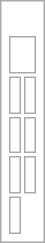<table class="wikitable floatright" style="background: none";>
<tr>
<td><br><table class="floatright" style="font-size: 90%";>
<tr>
<td colspan=3><br>

















</td>
</tr>
<tr>
<td bgcolor=#FFFFFFFF><br></td>
<td bgcolor=#FFFFFFFF><br></td>
</tr>
<tr>
<td bgcolor=#FFFFFFFF><br></td>
<td bgcolor=#FFFFFFFF><br></td>
</tr>
<tr>
<td bgcolor=#FFFFFFFF><br></td>
<td bgcolor=#FFFFFFFF><br></td>
</tr>
<tr>
<td bgcolor=#FFFFFFFF><br></td>
</tr>
</table>
</td>
</tr>
</table>
